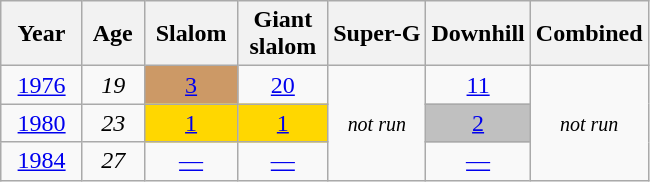<table class=wikitable style="text-align:center">
<tr>
<th>  Year  </th>
<th> Age </th>
<th> Slalom </th>
<th> Giant <br> slalom </th>
<th>Super-G</th>
<th>Downhill</th>
<th>Combined</th>
</tr>
<tr>
<td><a href='#'>1976</a></td>
<td><em>19</em></td>
<td style="background:#c96;"><a href='#'>3</a></td>
<td><a href='#'>20</a></td>
<td rowspan=3><small><em>not run</em></small></td>
<td><a href='#'>11</a></td>
<td rowspan=3><small><em>not run</em></small></td>
</tr>
<tr>
<td><a href='#'>1980</a></td>
<td><em>23</em></td>
<td style="background:gold;"><a href='#'>1</a></td>
<td style="background:gold;"><a href='#'>1</a></td>
<td style="background:silver;"><a href='#'>2</a></td>
</tr>
<tr>
<td><a href='#'>1984</a></td>
<td><em>27</em></td>
<td><a href='#'>—</a></td>
<td><a href='#'>—</a></td>
<td><a href='#'>—</a></td>
</tr>
</table>
